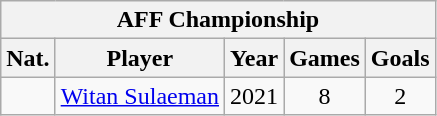<table class="wikitable" style="text-align: center">
<tr>
<th colspan=5>AFF Championship</th>
</tr>
<tr>
<th>Nat.</th>
<th>Player</th>
<th>Year</th>
<th>Games</th>
<th>Goals</th>
</tr>
<tr>
<td></td>
<td><a href='#'>Witan Sulaeman</a></td>
<td>2021</td>
<td>8</td>
<td>2</td>
</tr>
</table>
